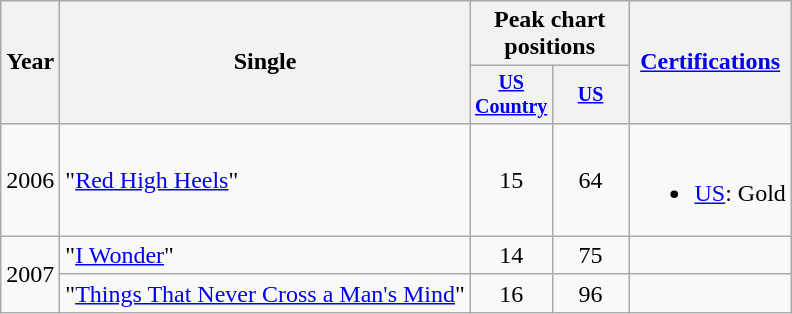<table class=wikitable style=text-align:center;>
<tr>
<th rowspan=2>Year</th>
<th rowspan=2>Single</th>
<th colspan=2>Peak chart<br>positions</th>
<th rowspan="2"><a href='#'>Certifications</a></th>
</tr>
<tr style="font-size:smaller;">
<th width=45><a href='#'>US Country</a></th>
<th width=45><a href='#'>US</a></th>
</tr>
<tr>
<td>2006</td>
<td align=left>"<a href='#'>Red High Heels</a>"</td>
<td>15</td>
<td>64</td>
<td style="text-align:left;"><br><ul><li><a href='#'>US</a>: Gold</li></ul></td>
</tr>
<tr>
<td rowspan=2>2007</td>
<td align=left>"<a href='#'>I Wonder</a>"</td>
<td>14</td>
<td>75</td>
<td></td>
</tr>
<tr>
<td align=left>"<a href='#'>Things That Never Cross a Man's Mind</a>"</td>
<td>16</td>
<td>96</td>
<td></td>
</tr>
</table>
